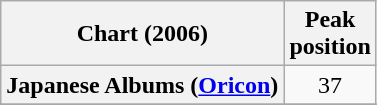<table class="wikitable sortable plainrowheaders" style="text-align:center">
<tr>
<th>Chart (2006)</th>
<th>Peak<br>position</th>
</tr>
<tr>
<th scope="row">Japanese Albums (<a href='#'>Oricon</a>)</th>
<td>37</td>
</tr>
<tr>
</tr>
<tr>
</tr>
<tr>
</tr>
</table>
